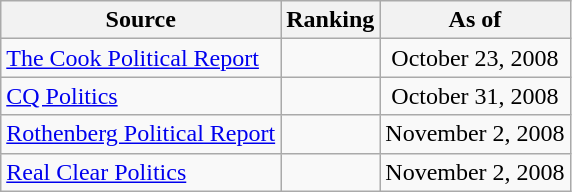<table class="wikitable" style="text-align:center">
<tr>
<th>Source</th>
<th>Ranking</th>
<th>As of</th>
</tr>
<tr>
<td align=left><a href='#'>The Cook Political Report</a></td>
<td></td>
<td>October 23, 2008</td>
</tr>
<tr>
<td align=left><a href='#'>CQ Politics</a></td>
<td></td>
<td>October 31, 2008</td>
</tr>
<tr>
<td align=left><a href='#'>Rothenberg Political Report</a></td>
<td></td>
<td>November 2, 2008</td>
</tr>
<tr>
<td align=left><a href='#'>Real Clear Politics</a></td>
<td></td>
<td>November 2, 2008</td>
</tr>
</table>
